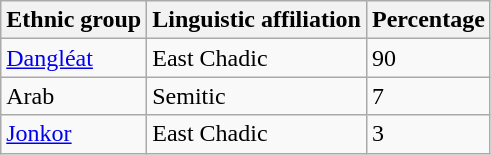<table class="wikitable">
<tr>
<th>Ethnic group</th>
<th>Linguistic affiliation</th>
<th>Percentage</th>
</tr>
<tr>
<td><a href='#'>Dangléat</a></td>
<td>East Chadic</td>
<td>90</td>
</tr>
<tr>
<td>Arab</td>
<td>Semitic</td>
<td>7</td>
</tr>
<tr>
<td><a href='#'>Jonkor</a></td>
<td>East Chadic</td>
<td>3</td>
</tr>
</table>
